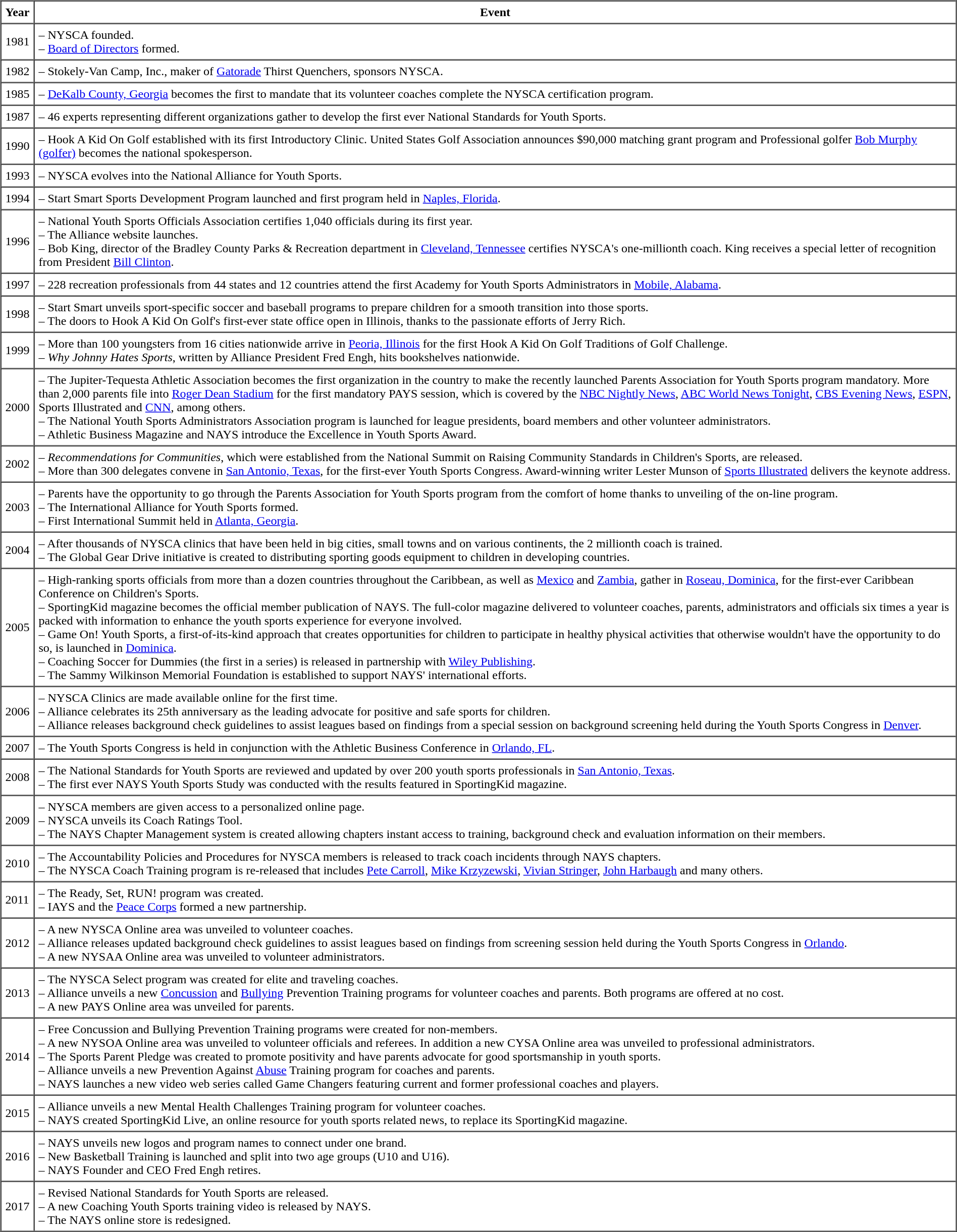<table border="1" cellspacing="0" cellpadding="5" align="center">
<tr>
<th>Year</th>
<th>Event</th>
</tr>
<tr>
<td>1981</td>
<td>– NYSCA founded. <br> – <a href='#'>Board of Directors</a> formed.</td>
</tr>
<tr>
<td>1982</td>
<td>– Stokely-Van Camp, Inc., maker of <a href='#'>Gatorade</a> Thirst Quenchers, sponsors NYSCA.</td>
</tr>
<tr>
<td>1985</td>
<td>– <a href='#'>DeKalb County, Georgia</a> becomes the first to mandate that its volunteer coaches complete the NYSCA certification program.</td>
</tr>
<tr>
<td>1987</td>
<td>– 46 experts representing different organizations gather to develop the first ever National Standards for Youth Sports.</td>
</tr>
<tr>
<td>1990</td>
<td>– Hook A Kid On Golf established with its first Introductory Clinic. United States Golf Association announces $90,000 matching grant program and Professional golfer <a href='#'>Bob Murphy (golfer)</a> becomes the national spokesperson.</td>
</tr>
<tr>
<td>1993</td>
<td>– NYSCA evolves into the National Alliance for Youth Sports.</td>
</tr>
<tr>
<td>1994</td>
<td>– Start Smart Sports Development Program launched and first program held in <a href='#'>Naples, Florida</a>.</td>
</tr>
<tr>
<td>1996</td>
<td>– National Youth Sports Officials Association certifies 1,040 officials during its first year.<br> – The Alliance website launches.<br> – Bob King, director of the Bradley County Parks & Recreation department in <a href='#'>Cleveland, Tennessee</a> certifies NYSCA's one-millionth coach. King receives a special letter of recognition from President <a href='#'>Bill Clinton</a>.</td>
</tr>
<tr>
<td>1997</td>
<td>– 228 recreation professionals from 44 states and 12 countries attend the first Academy for Youth Sports Administrators in <a href='#'>Mobile, Alabama</a>.</td>
</tr>
<tr>
<td>1998</td>
<td>– Start Smart unveils sport-specific soccer and baseball programs to prepare children for a smooth transition into those sports. <br> – The doors to Hook A Kid On Golf's first-ever state office open in Illinois, thanks to the passionate efforts of Jerry Rich.</td>
</tr>
<tr>
<td>1999</td>
<td>– More than 100 youngsters from 16 cities nationwide arrive in <a href='#'>Peoria, Illinois</a> for the first Hook A Kid On Golf Traditions of Golf Challenge. <br> – <em>Why Johnny Hates Sports</em>, written by Alliance President Fred Engh, hits bookshelves nationwide.</td>
</tr>
<tr>
<td>2000</td>
<td>– The Jupiter-Tequesta Athletic Association becomes the first organization in the country to make the recently launched Parents Association for Youth Sports program mandatory. More than 2,000 parents file into <a href='#'>Roger Dean Stadium</a> for the first mandatory PAYS session, which is covered by the <a href='#'>NBC Nightly News</a>, <a href='#'>ABC World News Tonight</a>, <a href='#'>CBS Evening News</a>, <a href='#'>ESPN</a>, Sports Illustrated and <a href='#'>CNN</a>, among others. <br> – The National Youth Sports Administrators Association program is launched for league presidents, board members and other volunteer administrators.<br> – Athletic Business Magazine and NAYS introduce the Excellence in Youth Sports Award.</td>
</tr>
<tr>
<td>2002</td>
<td>– <em>Recommendations for Communities</em>, which were established from the National Summit on Raising Community Standards in Children's Sports, are released.<br> – More than 300 delegates convene in <a href='#'>San Antonio, Texas</a>, for the first-ever Youth Sports Congress. Award-winning writer Lester Munson of <a href='#'>Sports Illustrated</a> delivers the keynote address.</td>
</tr>
<tr>
<td>2003</td>
<td>– Parents have the opportunity to go through the Parents Association for Youth Sports program from the comfort of home thanks to unveiling of the on-line program.<br> – The International Alliance for Youth Sports formed.<br> – First International Summit held in <a href='#'>Atlanta, Georgia</a>.</td>
</tr>
<tr>
<td>2004</td>
<td>– After thousands of NYSCA clinics that have been held in big cities, small towns and on various continents, the 2 millionth coach is trained.<br> – The Global Gear Drive initiative is created to distributing sporting goods equipment to children in developing countries.</td>
</tr>
<tr>
<td>2005</td>
<td>– High-ranking sports officials from more than a dozen countries throughout the Caribbean, as well as <a href='#'>Mexico</a> and <a href='#'>Zambia</a>, gather in <a href='#'>Roseau, Dominica</a>, for the first-ever Caribbean Conference on Children's Sports.<br> – SportingKid magazine becomes the official member publication of NAYS. The full-color magazine delivered to volunteer coaches, parents, administrators and officials six times a year is packed with information to enhance the youth sports experience for everyone involved.<br> – Game On! Youth Sports, a first-of-its-kind approach that creates opportunities for children to participate in healthy physical activities that otherwise wouldn't have the opportunity to do so, is launched in <a href='#'>Dominica</a>.<br> – Coaching Soccer for Dummies (the first in a series) is released in partnership with <a href='#'>Wiley Publishing</a>.<br> – The Sammy Wilkinson Memorial Foundation is established to support NAYS' international efforts.</td>
</tr>
<tr>
<td>2006</td>
<td>– NYSCA Clinics are made available online for the first time.<br> – Alliance celebrates its 25th anniversary as the leading advocate for positive and safe sports for children.<br> – Alliance releases background check guidelines to assist leagues based on findings from a special session on background screening held during the Youth Sports Congress in <a href='#'>Denver</a>.</td>
</tr>
<tr>
<td>2007</td>
<td>– The Youth Sports Congress is held in conjunction with the Athletic Business Conference in <a href='#'>Orlando, FL</a>.</td>
</tr>
<tr>
<td>2008</td>
<td>– The National Standards for Youth Sports are reviewed and updated by over 200 youth sports professionals in <a href='#'>San Antonio, Texas</a>.<br> – The first ever NAYS Youth Sports Study was conducted with the results featured in SportingKid magazine.</td>
</tr>
<tr>
<td>2009</td>
<td>– NYSCA members are given access to a personalized online page.<br> – NYSCA unveils its Coach Ratings Tool.<br> – The NAYS Chapter Management system is created allowing chapters instant access to training, background check and evaluation information on their members.</td>
</tr>
<tr>
<td>2010</td>
<td>– The Accountability Policies and  Procedures for NYSCA members is released to track coach incidents through NAYS chapters.<br> – The NYSCA Coach Training program is re-released that includes <a href='#'>Pete Carroll</a>, <a href='#'>Mike Krzyzewski</a>, <a href='#'>Vivian Stringer</a>, <a href='#'>John Harbaugh</a> and many others.</td>
</tr>
<tr>
<td>2011</td>
<td>– The Ready, Set, RUN! program was created.<br> – IAYS and the <a href='#'>Peace Corps</a> formed a new partnership.</td>
</tr>
<tr>
<td>2012</td>
<td>– A new NYSCA Online area was unveiled to volunteer coaches.<br> – Alliance releases updated background check guidelines to assist leagues based on findings from screening session held during the Youth Sports Congress in <a href='#'>Orlando</a>.<br> – A new NYSAA Online area was unveiled to volunteer administrators.</td>
</tr>
<tr>
<td>2013</td>
<td>– The NYSCA Select program was created for elite and traveling coaches.<br> – Alliance unveils a new <a href='#'>Concussion</a> and <a href='#'>Bullying</a> Prevention Training programs for volunteer coaches and parents. Both programs are offered at no cost.<br> – A new PAYS Online area was unveiled for parents.</td>
</tr>
<tr>
<td>2014</td>
<td>– Free Concussion and Bullying Prevention Training programs were created for non-members.<br> – A new NYSOA Online area was unveiled to volunteer officials and referees. In addition a new CYSA Online area was unveiled to professional administrators.<br> – The Sports Parent Pledge was created to promote positivity and have parents advocate for good sportsmanship in youth sports.<br> – Alliance unveils a new Prevention Against <a href='#'>Abuse</a> Training program for coaches and parents.<br> – NAYS launches a new video web series called Game Changers featuring current and former professional coaches and players.</td>
</tr>
<tr>
<td>2015</td>
<td>– Alliance unveils a new Mental Health Challenges Training program for volunteer coaches.<br> – NAYS created SportingKid Live, an online resource for youth sports related news, to replace its SportingKid magazine.</td>
</tr>
<tr>
<td>2016</td>
<td>– NAYS unveils new logos and program names to connect under one brand. <br> – New Basketball Training is launched and split into two age groups (U10 and U16).<br> – NAYS Founder and CEO Fred Engh retires.</td>
</tr>
<tr>
<td>2017</td>
<td>– Revised National Standards for Youth Sports are released.<br> – A new Coaching Youth Sports training video is released by NAYS.<br> – The NAYS online store is redesigned.</td>
</tr>
</table>
